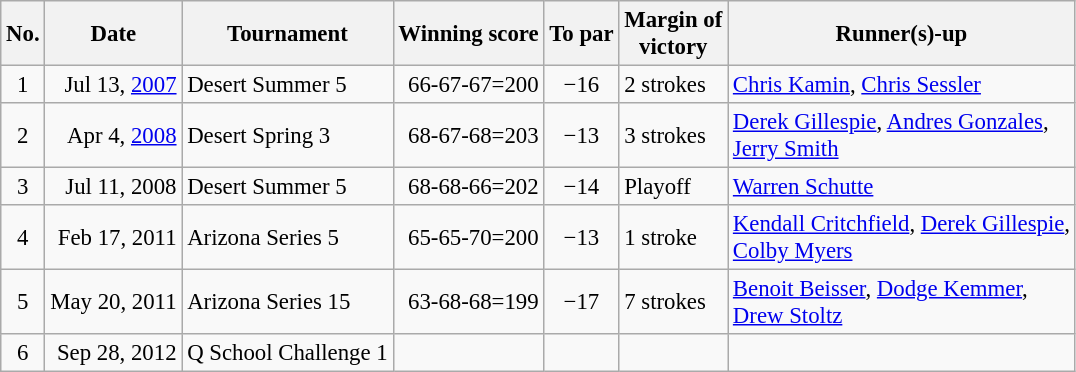<table class="wikitable" style="font-size:95%;">
<tr>
<th>No.</th>
<th>Date</th>
<th>Tournament</th>
<th>Winning score</th>
<th>To par</th>
<th>Margin of<br>victory</th>
<th>Runner(s)-up</th>
</tr>
<tr>
<td align=center>1</td>
<td align=right>Jul 13, <a href='#'>2007</a></td>
<td>Desert Summer 5</td>
<td align=right>66-67-67=200</td>
<td align=center>−16</td>
<td>2 strokes</td>
<td> <a href='#'>Chris Kamin</a>,  <a href='#'>Chris Sessler</a></td>
</tr>
<tr>
<td align=center>2</td>
<td align=right>Apr 4, <a href='#'>2008</a></td>
<td>Desert Spring 3</td>
<td align=right>68-67-68=203</td>
<td align=center>−13</td>
<td>3 strokes</td>
<td> <a href='#'>Derek Gillespie</a>,  <a href='#'>Andres Gonzales</a>,<br> <a href='#'>Jerry Smith</a></td>
</tr>
<tr>
<td align=center>3</td>
<td align=right>Jul 11, 2008</td>
<td>Desert Summer 5</td>
<td align=right>68-68-66=202</td>
<td align=center>−14</td>
<td>Playoff</td>
<td> <a href='#'>Warren Schutte</a></td>
</tr>
<tr>
<td align=center>4</td>
<td align=right>Feb 17, 2011</td>
<td>Arizona Series 5</td>
<td align=right>65-65-70=200</td>
<td align=center>−13</td>
<td>1 stroke</td>
<td> <a href='#'>Kendall Critchfield</a>,  <a href='#'>Derek Gillespie</a>,<br> <a href='#'>Colby Myers</a></td>
</tr>
<tr>
<td align=center>5</td>
<td align=right>May 20, 2011</td>
<td>Arizona Series 15</td>
<td align=right>63-68-68=199</td>
<td align=center>−17</td>
<td>7 strokes</td>
<td> <a href='#'>Benoit Beisser</a>,  <a href='#'>Dodge Kemmer</a>,<br> <a href='#'>Drew Stoltz</a></td>
</tr>
<tr>
<td align=center>6</td>
<td align=right>Sep 28, 2012</td>
<td>Q School Challenge 1</td>
<td align=right></td>
<td align=center></td>
<td></td>
<td></td>
</tr>
</table>
